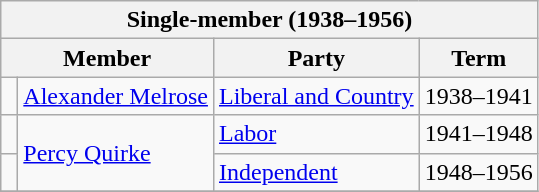<table class="wikitable">
<tr>
<th colspan=4>Single-member (1938–1956)</th>
</tr>
<tr>
<th colspan=2>Member</th>
<th>Party</th>
<th>Term</th>
</tr>
<tr>
<td> </td>
<td><a href='#'>Alexander Melrose</a></td>
<td><a href='#'>Liberal and Country</a></td>
<td>1938–1941</td>
</tr>
<tr>
<td> </td>
<td rowspan=2><a href='#'>Percy Quirke</a></td>
<td><a href='#'>Labor</a></td>
<td>1941–1948</td>
</tr>
<tr>
<td> </td>
<td><a href='#'>Independent</a></td>
<td>1948–1956</td>
</tr>
<tr>
</tr>
</table>
